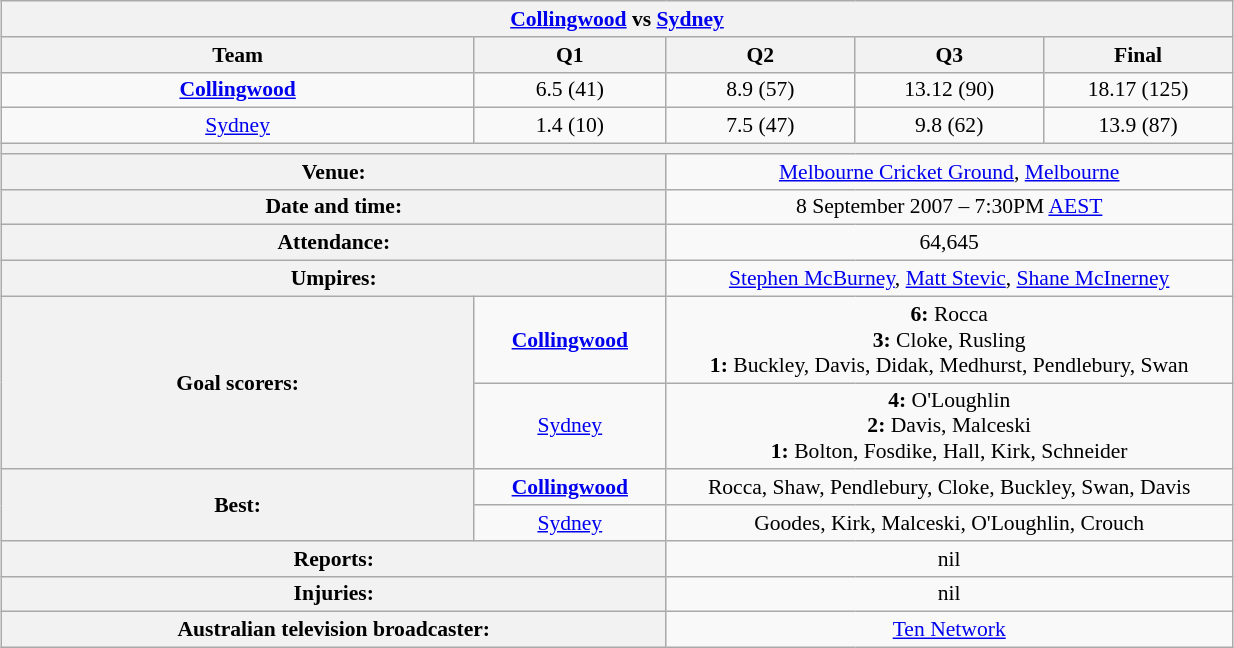<table class="wikitable" style="margin:1em auto; font-size:90%; text-align:center; width:65%;">
<tr>
<th colspan="5"><strong><a href='#'>Collingwood</a></strong> vs <a href='#'>Sydney</a></th>
</tr>
<tr>
<th width=25%>Team</th>
<th width=10%>Q1</th>
<th width=10%>Q2</th>
<th width=10%>Q3</th>
<th width=10%>Final</th>
</tr>
<tr>
<td><strong><a href='#'>Collingwood</a></strong></td>
<td>6.5 (41)</td>
<td>8.9 (57)</td>
<td>13.12 (90)</td>
<td>18.17 (125)</td>
</tr>
<tr>
<td><a href='#'>Sydney</a></td>
<td>1.4 (10)</td>
<td>7.5 (47)</td>
<td>9.8 (62)</td>
<td>13.9 (87)</td>
</tr>
<tr>
<th colspan="5"></th>
</tr>
<tr>
<th colspan="2">Venue:</th>
<td colspan="3"><a href='#'>Melbourne Cricket Ground</a>, <a href='#'>Melbourne</a></td>
</tr>
<tr>
<th colspan="2">Date and time:</th>
<td colspan="3">8 September 2007 – 7:30PM <a href='#'>AEST</a></td>
</tr>
<tr>
<th colspan="2">Attendance:</th>
<td colspan="3">64,645</td>
</tr>
<tr>
<th colspan="2">Umpires:</th>
<td colspan="3"><a href='#'>Stephen McBurney</a>, <a href='#'>Matt Stevic</a>, <a href='#'>Shane McInerney</a></td>
</tr>
<tr>
<th rowspan="2">Goal scorers:</th>
<td><strong><a href='#'>Collingwood</a></strong></td>
<td colspan="3"><strong>6:</strong> Rocca <br><strong>3:</strong> Cloke, Rusling <br><strong>1:</strong> Buckley, Davis, Didak, Medhurst, Pendlebury, Swan</td>
</tr>
<tr>
<td><a href='#'>Sydney</a></td>
<td colspan="3"><strong>4:</strong> O'Loughlin <br><strong>2:</strong> Davis, Malceski <br><strong>1:</strong> Bolton, Fosdike, Hall, Kirk, Schneider</td>
</tr>
<tr>
<th rowspan="2">Best:</th>
<td><strong><a href='#'>Collingwood</a></strong></td>
<td colspan="3">Rocca, Shaw, Pendlebury, Cloke, Buckley, Swan, Davis</td>
</tr>
<tr>
<td><a href='#'>Sydney</a></td>
<td colspan="3">Goodes, Kirk, Malceski, O'Loughlin, Crouch</td>
</tr>
<tr>
<th colspan="2">Reports:</th>
<td colspan="3">nil</td>
</tr>
<tr>
<th colspan="2">Injuries:</th>
<td colspan="3">nil</td>
</tr>
<tr>
<th colspan="2">Australian television broadcaster:</th>
<td colspan="3"><a href='#'>Ten Network</a></td>
</tr>
</table>
